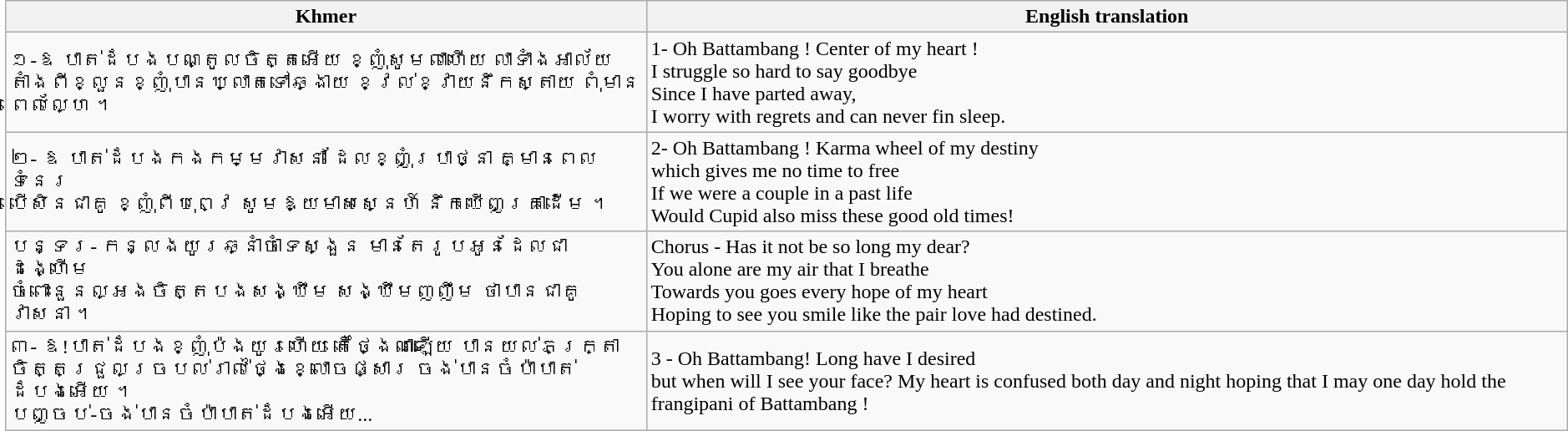<table class="wikitable">
<tr>
<th>Khmer</th>
<th>English translation</th>
</tr>
<tr>
<td>១-ឱ បាត់ដំបងបណ្តូលចិត្តអើយ      ខ្ញុំសូមលាហើយ លាទាំងអាល័យ<br>តាំងពីខ្លួនខ្ញុំបានឃ្លាតទៅឆ្ងាយ    ខ្វល់ខ្វាយនឹកស្តាយ    ពុំមានពេលល្ហែ ។</td>
<td>1- Oh Battambang ! Center of my heart !<br>I struggle so hard to say goodbye<br>Since I have parted away,<br>I worry with regrets and can never fin sleep.</td>
</tr>
<tr>
<td>២-    ឱ បាត់ដំបងកងកម្មវាសនា           ដែលខ្ញុំប្រាថ្នា    គ្មានពេលទំនេរ<br>បើសិនជាគូ ខ្ញុំពីបុព្វេ               សូមឱ្យមាសស្នេហ៍    នឹកឃើញគ្រាដើម ។</td>
<td>2- Oh Battambang ! Karma wheel of my destiny<br>which gives me no time to free<br>If we were a couple in a past life<br>Would Cupid also miss these good old times!</td>
</tr>
<tr>
<td>បន្ទរ-    កន្លងយូរឆ្នាំចាំទេស្ងួន               មានតែរូបអូនដែលជាដង្ហើម<br>ចំពោះនួនល្អងចិត្តបងសង្ឃឹម      សង្ឃឹមញញឹម    ថាបានជាគូ វាសនា ។</td>
<td>Chorus - Has it not be so long my dear?<br>You alone are my air that I breathe<br>Towards you goes every hope of my heart<br>Hoping to see you smile like the pair love had destined.</td>
</tr>
<tr>
<td>៣-    ឱ!បាត់ដំបងខ្ញុំប៉ងយូរហើយ       តើថ្ងៃណាឡើយ    បានយល់ភក្ត្រា<br>ចិត្តជ្រួលច្របល់រាល់ថ្ងៃខ្លោចផ្សារ            ចង់បានចំប៉ាបាត់ដំបងអើយ ។<br>បញ្ចប់-ចង់បានចំប៉ាបាត់ដំបងអើយ...</td>
<td>3 - Oh Battambang! Long have I desired<br>but when will I see your face?
My heart is confused both day and night 
hoping that I may one day hold 
the frangipani of Battambang !</td>
</tr>
</table>
